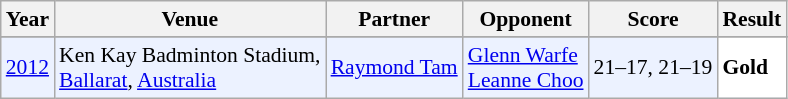<table class="sortable wikitable" style="font-size: 90%;">
<tr>
<th>Year</th>
<th>Venue</th>
<th>Partner</th>
<th>Opponent</th>
<th>Score</th>
<th>Result</th>
</tr>
<tr>
</tr>
<tr style="background:#ECF2FF">
<td align="center"><a href='#'>2012</a></td>
<td align="left">Ken Kay Badminton Stadium,<br><a href='#'>Ballarat</a>, <a href='#'>Australia</a></td>
<td align="left"> <a href='#'>Raymond Tam</a></td>
<td align="left"> <a href='#'>Glenn Warfe</a><br> <a href='#'>Leanne Choo</a></td>
<td align="left">21–17, 21–19</td>
<td style="text-align:left; background:white"> <strong>Gold</strong></td>
</tr>
</table>
